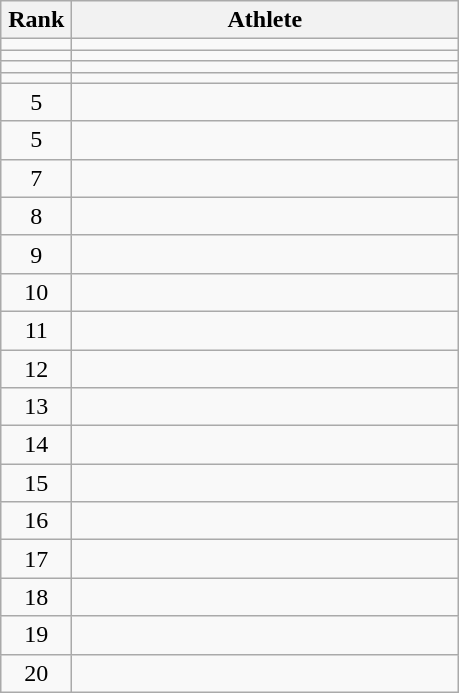<table class="wikitable" style="text-align: center;">
<tr>
<th width=40>Rank</th>
<th width=250>Athlete</th>
</tr>
<tr>
<td></td>
<td align="left"></td>
</tr>
<tr>
<td></td>
<td align="left"></td>
</tr>
<tr>
<td></td>
<td align="left"></td>
</tr>
<tr>
<td></td>
<td align="left"></td>
</tr>
<tr>
<td>5</td>
<td align="left"></td>
</tr>
<tr>
<td>5</td>
<td align="left"></td>
</tr>
<tr>
<td>7</td>
<td align="left"></td>
</tr>
<tr>
<td>8</td>
<td align="left"></td>
</tr>
<tr>
<td>9</td>
<td align="left"></td>
</tr>
<tr>
<td>10</td>
<td align="left"></td>
</tr>
<tr>
<td>11</td>
<td align="left"></td>
</tr>
<tr>
<td>12</td>
<td align="left"></td>
</tr>
<tr>
<td>13</td>
<td align="left"></td>
</tr>
<tr>
<td>14</td>
<td align="left"></td>
</tr>
<tr>
<td>15</td>
<td align="left"></td>
</tr>
<tr>
<td>16</td>
<td align="left"></td>
</tr>
<tr>
<td>17</td>
<td align="left"></td>
</tr>
<tr>
<td>18</td>
<td align="left"></td>
</tr>
<tr>
<td>19</td>
<td align="left"></td>
</tr>
<tr>
<td>20</td>
<td align="left"></td>
</tr>
</table>
